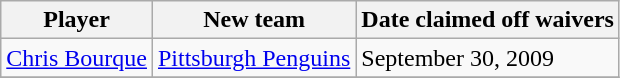<table class="wikitable">
<tr>
<th>Player</th>
<th>New team</th>
<th>Date claimed off waivers</th>
</tr>
<tr>
<td><a href='#'>Chris Bourque</a></td>
<td><a href='#'>Pittsburgh Penguins</a></td>
<td>September 30, 2009</td>
</tr>
<tr>
</tr>
</table>
